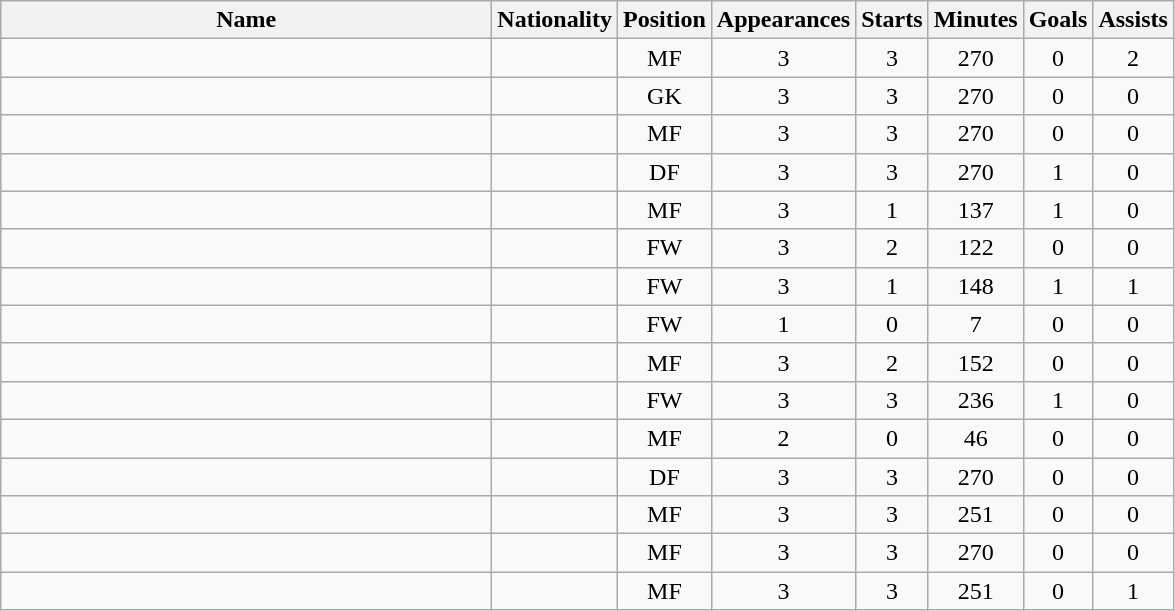<table class="wikitable sortable" style="text-align: center;">
<tr>
<th style="width:20em">Name</th>
<th>Nationality</th>
<th>Position</th>
<th>Appearances</th>
<th>Starts</th>
<th>Minutes</th>
<th>Goals</th>
<th>Assists</th>
</tr>
<tr>
<td align="left"></td>
<td align="left"></td>
<td>MF</td>
<td>3</td>
<td>3</td>
<td>270</td>
<td>0</td>
<td>2</td>
</tr>
<tr>
<td align="left"></td>
<td align="left"></td>
<td>GK</td>
<td>3</td>
<td>3</td>
<td>270</td>
<td>0</td>
<td>0</td>
</tr>
<tr>
<td align="left"></td>
<td align="left"></td>
<td>MF</td>
<td>3</td>
<td>3</td>
<td>270</td>
<td>0</td>
<td>0</td>
</tr>
<tr>
<td align="left"></td>
<td align="left"></td>
<td>DF</td>
<td>3</td>
<td>3</td>
<td>270</td>
<td>1</td>
<td>0</td>
</tr>
<tr>
<td align="left"></td>
<td align="left"></td>
<td>MF</td>
<td>3</td>
<td>1</td>
<td>137</td>
<td>1</td>
<td>0</td>
</tr>
<tr>
<td align="left"></td>
<td align="left"></td>
<td>FW</td>
<td>3</td>
<td>2</td>
<td>122</td>
<td>0</td>
<td>0</td>
</tr>
<tr>
<td align="left"></td>
<td align="left"></td>
<td>FW</td>
<td>3</td>
<td>1</td>
<td>148</td>
<td>1</td>
<td>1</td>
</tr>
<tr>
<td align="left"></td>
<td align="left"></td>
<td>FW</td>
<td>1</td>
<td>0</td>
<td>7</td>
<td>0</td>
<td>0</td>
</tr>
<tr>
<td align="left"></td>
<td align="left"></td>
<td>MF</td>
<td>3</td>
<td>2</td>
<td>152</td>
<td>0</td>
<td>0</td>
</tr>
<tr>
<td align="left"></td>
<td align="left"></td>
<td>FW</td>
<td>3</td>
<td>3</td>
<td>236</td>
<td>1</td>
<td>0</td>
</tr>
<tr>
<td align="left"></td>
<td align="left"></td>
<td>MF</td>
<td>2</td>
<td>0</td>
<td>46</td>
<td>0</td>
<td>0</td>
</tr>
<tr>
<td align="left"></td>
<td align="left"></td>
<td>DF</td>
<td>3</td>
<td>3</td>
<td>270</td>
<td>0</td>
<td>0</td>
</tr>
<tr>
<td align="left"></td>
<td align="left"></td>
<td>MF</td>
<td>3</td>
<td>3</td>
<td>251</td>
<td>0</td>
<td>0</td>
</tr>
<tr>
<td align="left"></td>
<td align="left"></td>
<td>MF</td>
<td>3</td>
<td>3</td>
<td>270</td>
<td>0</td>
<td>0</td>
</tr>
<tr>
<td align="left"></td>
<td align="left"></td>
<td>MF</td>
<td>3</td>
<td>3</td>
<td>251</td>
<td>0</td>
<td>1</td>
</tr>
</table>
